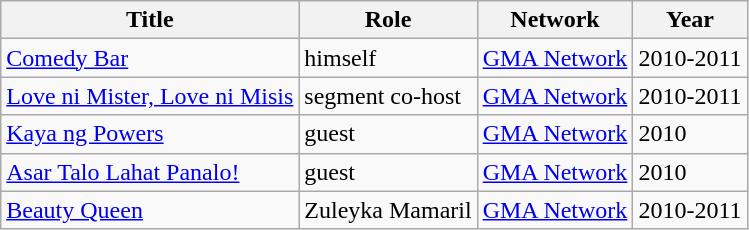<table class="wikitable">
<tr>
<th>Title</th>
<th>Role</th>
<th>Network</th>
<th>Year</th>
</tr>
<tr>
<td><a href='#'>Comedy Bar</a></td>
<td>himself</td>
<td><a href='#'>GMA Network</a></td>
<td>2010-2011</td>
</tr>
<tr>
<td><a href='#'>Love ni Mister, Love ni Misis</a></td>
<td>segment co-host</td>
<td><a href='#'>GMA Network</a></td>
<td>2010-2011</td>
</tr>
<tr>
<td><a href='#'>Kaya ng Powers</a></td>
<td>guest</td>
<td><a href='#'>GMA Network</a></td>
<td>2010</td>
</tr>
<tr>
<td><a href='#'>Asar Talo Lahat Panalo!</a></td>
<td>guest</td>
<td><a href='#'>GMA Network</a></td>
<td>2010</td>
</tr>
<tr>
<td><a href='#'>Beauty Queen</a></td>
<td>Zuleyka Mamaril</td>
<td><a href='#'>GMA Network</a></td>
<td>2010-2011</td>
</tr>
</table>
